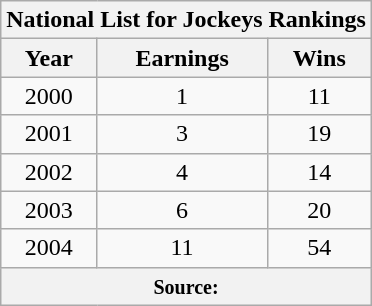<table class="wikitable">
<tr>
<th colspan="3">National List for Jockeys Rankings</th>
</tr>
<tr>
<th>Year</th>
<th>Earnings</th>
<th>Wins</th>
</tr>
<tr>
<td style="text-align:center;">2000</td>
<td style="text-align:center;">1</td>
<td style="text-align:center;">11</td>
</tr>
<tr>
<td style="text-align:center;">2001</td>
<td style="text-align:center;">3</td>
<td style="text-align:center;">19</td>
</tr>
<tr>
<td style="text-align:center;">2002</td>
<td style="text-align:center;">4</td>
<td style="text-align:center;">14</td>
</tr>
<tr>
<td style="text-align:center;">2003</td>
<td style="text-align:center;">6</td>
<td style="text-align:center;">20</td>
</tr>
<tr>
<td style="text-align:center;">2004</td>
<td style="text-align:center;">11</td>
<td style="text-align:center;">54</td>
</tr>
<tr>
<th colspan="3"><small>Source:</small></th>
</tr>
</table>
